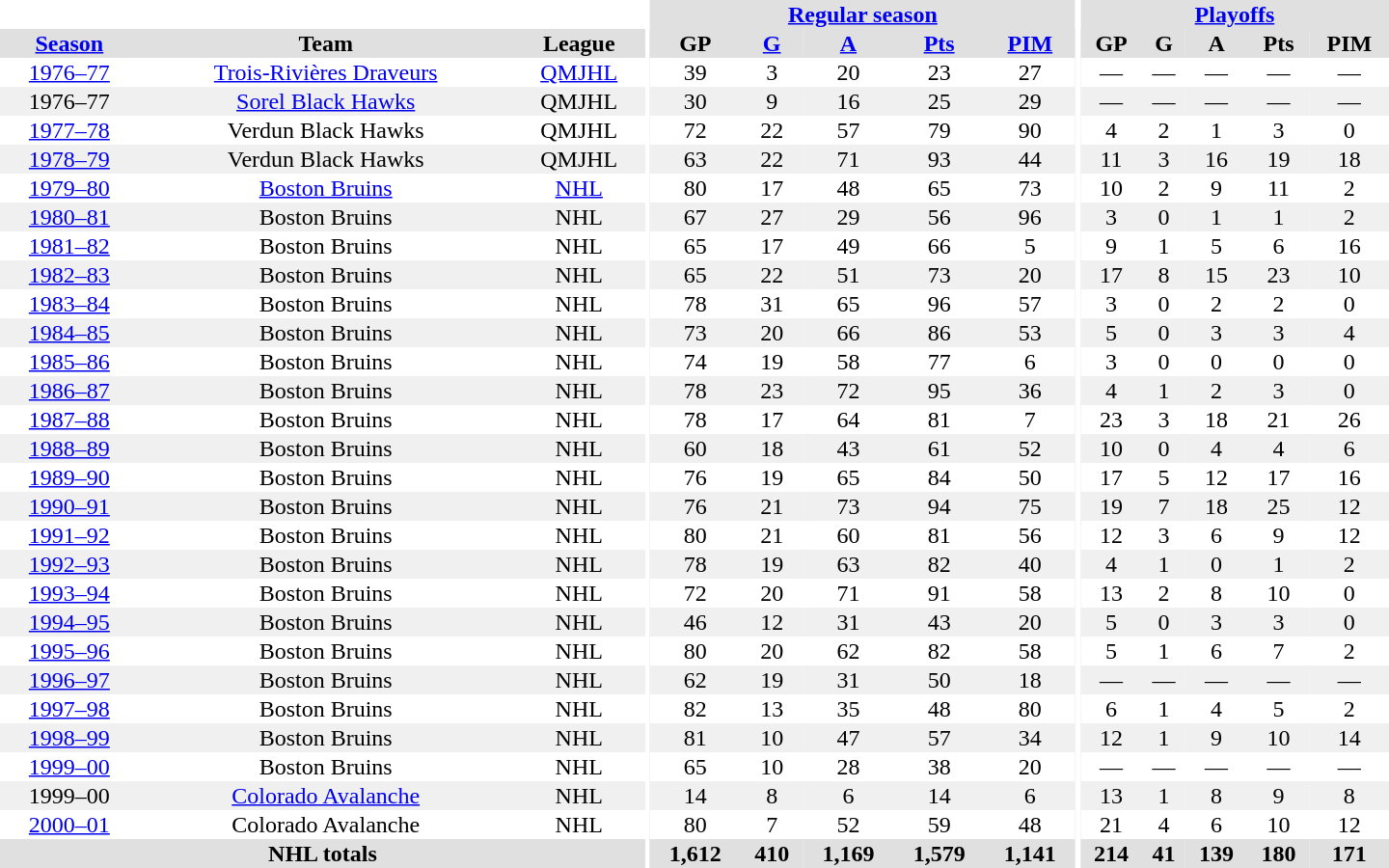<table border="0" cellpadding="1" cellspacing="0" style="text-align:center; width:60em;">
<tr bgcolor="#e0e0e0">
<th colspan="3" bgcolor="#ffffff"></th>
<th rowspan="100" bgcolor="#ffffff"></th>
<th colspan="5"><a href='#'>Regular season</a></th>
<th rowspan="100" bgcolor="#ffffff"></th>
<th colspan="5"><a href='#'>Playoffs</a></th>
</tr>
<tr bgcolor="#e0e0e0">
<th><a href='#'>Season</a></th>
<th>Team</th>
<th>League</th>
<th>GP</th>
<th><a href='#'>G</a></th>
<th><a href='#'>A</a></th>
<th><a href='#'>Pts</a></th>
<th><a href='#'>PIM</a></th>
<th>GP</th>
<th>G</th>
<th>A</th>
<th>Pts</th>
<th>PIM</th>
</tr>
<tr>
<td><a href='#'>1976–77</a></td>
<td><a href='#'>Trois-Rivières Draveurs</a></td>
<td><a href='#'>QMJHL</a></td>
<td>39</td>
<td>3</td>
<td>20</td>
<td>23</td>
<td>27</td>
<td>—</td>
<td>—</td>
<td>—</td>
<td>—</td>
<td>—</td>
</tr>
<tr bgcolor="#f0f0f0">
<td>1976–77</td>
<td><a href='#'>Sorel Black Hawks</a></td>
<td>QMJHL</td>
<td>30</td>
<td>9</td>
<td>16</td>
<td>25</td>
<td>29</td>
<td>—</td>
<td>—</td>
<td>—</td>
<td>—</td>
<td>—</td>
</tr>
<tr>
<td><a href='#'>1977–78</a></td>
<td>Verdun Black Hawks</td>
<td>QMJHL</td>
<td>72</td>
<td>22</td>
<td>57</td>
<td>79</td>
<td>90</td>
<td>4</td>
<td>2</td>
<td>1</td>
<td>3</td>
<td>0</td>
</tr>
<tr bgcolor="#f0f0f0">
<td><a href='#'>1978–79</a></td>
<td>Verdun Black Hawks</td>
<td>QMJHL</td>
<td>63</td>
<td>22</td>
<td>71</td>
<td>93</td>
<td>44</td>
<td>11</td>
<td>3</td>
<td>16</td>
<td>19</td>
<td>18</td>
</tr>
<tr>
<td><a href='#'>1979–80</a></td>
<td><a href='#'>Boston Bruins</a></td>
<td><a href='#'>NHL</a></td>
<td>80</td>
<td>17</td>
<td>48</td>
<td>65</td>
<td>73</td>
<td>10</td>
<td>2</td>
<td>9</td>
<td>11</td>
<td>2</td>
</tr>
<tr bgcolor="#f0f0f0">
<td><a href='#'>1980–81</a></td>
<td>Boston Bruins</td>
<td>NHL</td>
<td>67</td>
<td>27</td>
<td>29</td>
<td>56</td>
<td>96</td>
<td>3</td>
<td>0</td>
<td>1</td>
<td>1</td>
<td>2</td>
</tr>
<tr>
<td><a href='#'>1981–82</a></td>
<td>Boston Bruins</td>
<td>NHL</td>
<td>65</td>
<td>17</td>
<td>49</td>
<td>66</td>
<td>5</td>
<td>9</td>
<td>1</td>
<td>5</td>
<td>6</td>
<td>16</td>
</tr>
<tr bgcolor="#f0f0f0">
<td><a href='#'>1982–83</a></td>
<td>Boston Bruins</td>
<td>NHL</td>
<td>65</td>
<td>22</td>
<td>51</td>
<td>73</td>
<td>20</td>
<td>17</td>
<td>8</td>
<td>15</td>
<td>23</td>
<td>10</td>
</tr>
<tr>
<td><a href='#'>1983–84</a></td>
<td>Boston Bruins</td>
<td>NHL</td>
<td>78</td>
<td>31</td>
<td>65</td>
<td>96</td>
<td>57</td>
<td>3</td>
<td>0</td>
<td>2</td>
<td>2</td>
<td>0</td>
</tr>
<tr bgcolor="#f0f0f0">
<td><a href='#'>1984–85</a></td>
<td>Boston Bruins</td>
<td>NHL</td>
<td>73</td>
<td>20</td>
<td>66</td>
<td>86</td>
<td>53</td>
<td>5</td>
<td>0</td>
<td>3</td>
<td>3</td>
<td>4</td>
</tr>
<tr>
<td><a href='#'>1985–86</a></td>
<td>Boston Bruins</td>
<td>NHL</td>
<td>74</td>
<td>19</td>
<td>58</td>
<td>77</td>
<td>6</td>
<td>3</td>
<td>0</td>
<td>0</td>
<td>0</td>
<td>0</td>
</tr>
<tr bgcolor="#f0f0f0">
<td><a href='#'>1986–87</a></td>
<td>Boston Bruins</td>
<td>NHL</td>
<td>78</td>
<td>23</td>
<td>72</td>
<td>95</td>
<td>36</td>
<td>4</td>
<td>1</td>
<td>2</td>
<td>3</td>
<td>0</td>
</tr>
<tr>
<td><a href='#'>1987–88</a></td>
<td>Boston Bruins</td>
<td>NHL</td>
<td>78</td>
<td>17</td>
<td>64</td>
<td>81</td>
<td>7</td>
<td>23</td>
<td>3</td>
<td>18</td>
<td>21</td>
<td>26</td>
</tr>
<tr bgcolor="#f0f0f0">
<td><a href='#'>1988–89</a></td>
<td>Boston Bruins</td>
<td>NHL</td>
<td>60</td>
<td>18</td>
<td>43</td>
<td>61</td>
<td>52</td>
<td>10</td>
<td>0</td>
<td>4</td>
<td>4</td>
<td>6</td>
</tr>
<tr>
<td><a href='#'>1989–90</a></td>
<td>Boston Bruins</td>
<td>NHL</td>
<td>76</td>
<td>19</td>
<td>65</td>
<td>84</td>
<td>50</td>
<td>17</td>
<td>5</td>
<td>12</td>
<td>17</td>
<td>16</td>
</tr>
<tr bgcolor="#f0f0f0">
<td><a href='#'>1990–91</a></td>
<td>Boston Bruins</td>
<td>NHL</td>
<td>76</td>
<td>21</td>
<td>73</td>
<td>94</td>
<td>75</td>
<td>19</td>
<td>7</td>
<td>18</td>
<td>25</td>
<td>12</td>
</tr>
<tr>
<td><a href='#'>1991–92</a></td>
<td>Boston Bruins</td>
<td>NHL</td>
<td>80</td>
<td>21</td>
<td>60</td>
<td>81</td>
<td>56</td>
<td>12</td>
<td>3</td>
<td>6</td>
<td>9</td>
<td>12</td>
</tr>
<tr bgcolor="#f0f0f0">
<td><a href='#'>1992–93</a></td>
<td>Boston Bruins</td>
<td>NHL</td>
<td>78</td>
<td>19</td>
<td>63</td>
<td>82</td>
<td>40</td>
<td>4</td>
<td>1</td>
<td>0</td>
<td>1</td>
<td>2</td>
</tr>
<tr>
<td><a href='#'>1993–94</a></td>
<td>Boston Bruins</td>
<td>NHL</td>
<td>72</td>
<td>20</td>
<td>71</td>
<td>91</td>
<td>58</td>
<td>13</td>
<td>2</td>
<td>8</td>
<td>10</td>
<td>0</td>
</tr>
<tr bgcolor="#f0f0f0">
<td><a href='#'>1994–95</a></td>
<td>Boston Bruins</td>
<td>NHL</td>
<td>46</td>
<td>12</td>
<td>31</td>
<td>43</td>
<td>20</td>
<td>5</td>
<td>0</td>
<td>3</td>
<td>3</td>
<td>0</td>
</tr>
<tr>
<td><a href='#'>1995–96</a></td>
<td>Boston Bruins</td>
<td>NHL</td>
<td>80</td>
<td>20</td>
<td>62</td>
<td>82</td>
<td>58</td>
<td>5</td>
<td>1</td>
<td>6</td>
<td>7</td>
<td>2</td>
</tr>
<tr bgcolor="#f0f0f0">
<td><a href='#'>1996–97</a></td>
<td>Boston Bruins</td>
<td>NHL</td>
<td>62</td>
<td>19</td>
<td>31</td>
<td>50</td>
<td>18</td>
<td>—</td>
<td>—</td>
<td>—</td>
<td>—</td>
<td>—</td>
</tr>
<tr>
<td><a href='#'>1997–98</a></td>
<td>Boston Bruins</td>
<td>NHL</td>
<td>82</td>
<td>13</td>
<td>35</td>
<td>48</td>
<td>80</td>
<td>6</td>
<td>1</td>
<td>4</td>
<td>5</td>
<td>2</td>
</tr>
<tr bgcolor="#f0f0f0">
<td><a href='#'>1998–99</a></td>
<td>Boston Bruins</td>
<td>NHL</td>
<td>81</td>
<td>10</td>
<td>47</td>
<td>57</td>
<td>34</td>
<td>12</td>
<td>1</td>
<td>9</td>
<td>10</td>
<td>14</td>
</tr>
<tr>
<td><a href='#'>1999–00</a></td>
<td>Boston Bruins</td>
<td>NHL</td>
<td>65</td>
<td>10</td>
<td>28</td>
<td>38</td>
<td>20</td>
<td>—</td>
<td>—</td>
<td>—</td>
<td>—</td>
<td>—</td>
</tr>
<tr bgcolor="#f0f0f0">
<td>1999–00</td>
<td><a href='#'>Colorado Avalanche</a></td>
<td>NHL</td>
<td>14</td>
<td>8</td>
<td>6</td>
<td>14</td>
<td>6</td>
<td>13</td>
<td>1</td>
<td>8</td>
<td>9</td>
<td>8</td>
</tr>
<tr>
<td><a href='#'>2000–01</a></td>
<td>Colorado Avalanche</td>
<td>NHL</td>
<td>80</td>
<td>7</td>
<td>52</td>
<td>59</td>
<td>48</td>
<td>21</td>
<td>4</td>
<td>6</td>
<td>10</td>
<td>12</td>
</tr>
<tr bgcolor="#e0e0e0">
<th colspan="3">NHL totals</th>
<th>1,612</th>
<th>410</th>
<th>1,169</th>
<th>1,579</th>
<th>1,141</th>
<th>214</th>
<th>41</th>
<th>139</th>
<th>180</th>
<th>171</th>
</tr>
</table>
